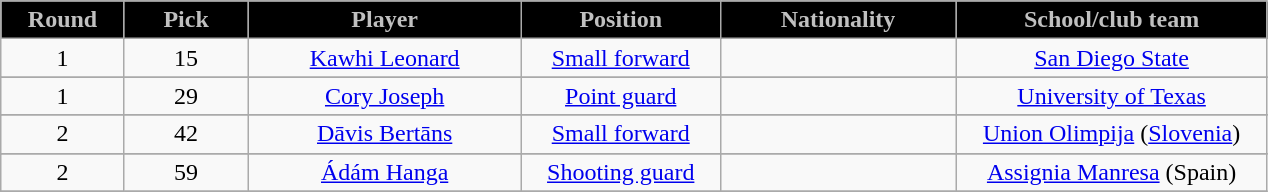<table class="wikitable sortable sortable">
<tr>
<th style="background:#000000; color:#c0c0c0" width=" 75px">Round</th>
<th style="background:#000000; color:#c0c0c0" width=" 75px">Pick</th>
<th style="background:#000000; color:#c0c0c0" width="175px">Player</th>
<th style="background:#000000; color:#c0c0c0" width="125px">Position</th>
<th style="background:#000000; color:#c0c0c0" width="150px">Nationality</th>
<th style="background:#000000; color:#c0c0c0" width="200px">School/club team</th>
</tr>
<tr style="text-align: center">
<td>1</td>
<td>15</td>
<td><a href='#'>Kawhi Leonard</a></td>
<td><a href='#'>Small forward</a></td>
<td></td>
<td><a href='#'>San Diego State</a></td>
</tr>
<tr style="text-align: center">
</tr>
<tr style="text-align: center">
<td>1</td>
<td>29</td>
<td><a href='#'>Cory Joseph</a></td>
<td><a href='#'>Point guard</a></td>
<td></td>
<td><a href='#'>University of Texas</a></td>
</tr>
<tr style="text-align: center">
</tr>
<tr style="text-align: center">
<td>2</td>
<td>42</td>
<td><a href='#'>Dāvis Bertāns</a></td>
<td><a href='#'>Small forward</a></td>
<td></td>
<td><a href='#'>Union Olimpija</a> (<a href='#'>Slovenia</a>)</td>
</tr>
<tr style="text-align: center">
</tr>
<tr style="text-align: center">
<td>2</td>
<td>59</td>
<td><a href='#'>Ádám Hanga</a></td>
<td><a href='#'>Shooting guard</a></td>
<td></td>
<td><a href='#'>Assignia Manresa</a> (Spain)</td>
</tr>
<tr style="text-align: center">
</tr>
</table>
